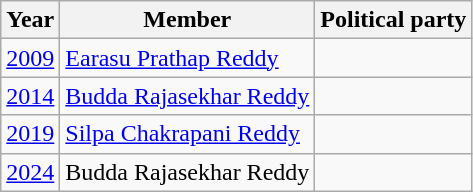<table class="wikitable sortable">
<tr>
<th>Year</th>
<th>Member</th>
<th colspan="2">Political party</th>
</tr>
<tr>
<td><a href='#'>2009</a></td>
<td><a href='#'>Earasu Prathap Reddy</a></td>
<td></td>
</tr>
<tr>
<td><a href='#'>2014</a></td>
<td><a href='#'>Budda Rajasekhar Reddy</a></td>
<td></td>
</tr>
<tr>
<td><a href='#'>2019</a></td>
<td><a href='#'>Silpa Chakrapani Reddy</a></td>
</tr>
<tr>
<td><a href='#'>2024</a></td>
<td>Budda Rajasekhar Reddy</td>
<td></td>
</tr>
</table>
